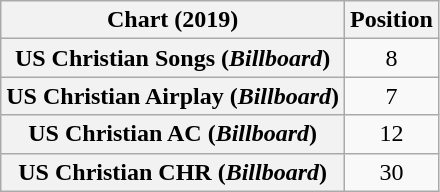<table class="wikitable sortable plainrowheaders" style="text-align:center">
<tr>
<th scope="col">Chart (2019)</th>
<th scope="col">Position</th>
</tr>
<tr>
<th scope="row">US Christian Songs (<em>Billboard</em>)</th>
<td>8</td>
</tr>
<tr>
<th scope="row">US Christian Airplay (<em>Billboard</em>)</th>
<td>7</td>
</tr>
<tr>
<th scope="row">US Christian AC (<em>Billboard</em>) </th>
<td>12</td>
</tr>
<tr>
<th scope="row">US Christian CHR (<em>Billboard</em>)</th>
<td>30</td>
</tr>
</table>
